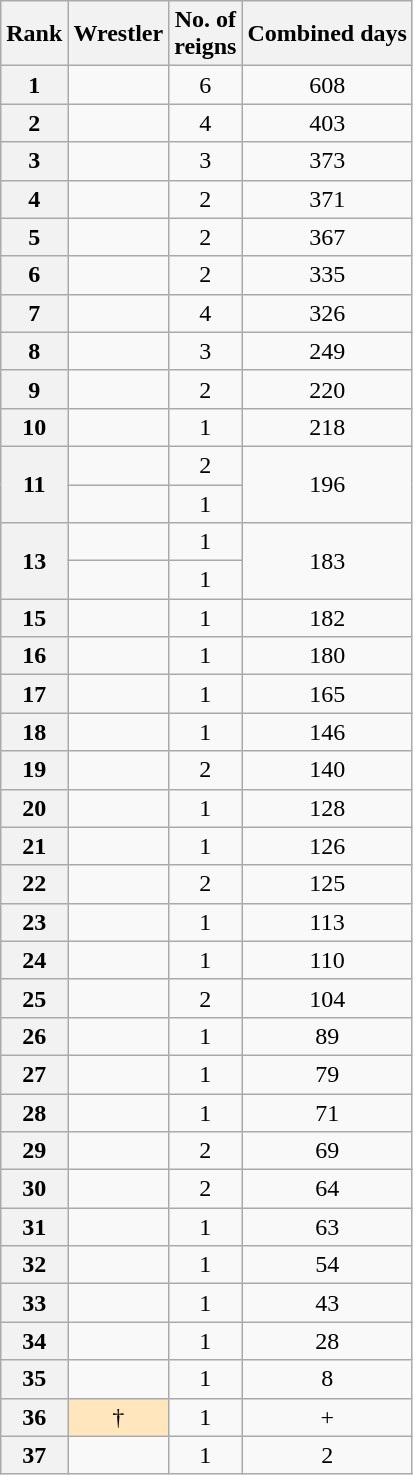<table class="wikitable sortable" style="text-align: center">
<tr>
<th>Rank</th>
<th>Wrestler</th>
<th>No. of<br>reigns</th>
<th>Combined days</th>
</tr>
<tr>
<th>1</th>
<td></td>
<td>6</td>
<td>608</td>
</tr>
<tr>
<th>2</th>
<td></td>
<td>4</td>
<td>403</td>
</tr>
<tr>
<th>3</th>
<td></td>
<td>3</td>
<td>373</td>
</tr>
<tr>
<th>4</th>
<td></td>
<td>2</td>
<td>371</td>
</tr>
<tr>
<th>5</th>
<td></td>
<td>2</td>
<td>367</td>
</tr>
<tr>
<th>6</th>
<td></td>
<td>2</td>
<td>335</td>
</tr>
<tr>
<th>7</th>
<td></td>
<td>4</td>
<td>326</td>
</tr>
<tr>
<th>8</th>
<td></td>
<td>3</td>
<td>249</td>
</tr>
<tr>
<th>9</th>
<td></td>
<td>2</td>
<td>220</td>
</tr>
<tr>
<th>10</th>
<td></td>
<td>1</td>
<td>218</td>
</tr>
<tr>
<th rowspan=2>11</th>
<td></td>
<td>2</td>
<td rowspan=2>196</td>
</tr>
<tr>
<td></td>
<td>1</td>
</tr>
<tr>
<th rowspan=2>13</th>
<td></td>
<td>1</td>
<td rowspan=2>183</td>
</tr>
<tr>
<td></td>
<td>1</td>
</tr>
<tr>
<th>15</th>
<td></td>
<td>1</td>
<td>182</td>
</tr>
<tr>
<th>16</th>
<td></td>
<td>1</td>
<td>180</td>
</tr>
<tr>
<th>17</th>
<td></td>
<td>1</td>
<td>165</td>
</tr>
<tr>
<th>18</th>
<td></td>
<td>1</td>
<td>146</td>
</tr>
<tr>
<th>19</th>
<td></td>
<td>2</td>
<td>140</td>
</tr>
<tr>
<th>20</th>
<td></td>
<td>1</td>
<td>128</td>
</tr>
<tr>
<th>21</th>
<td></td>
<td>1</td>
<td>126</td>
</tr>
<tr>
<th>22</th>
<td></td>
<td>2</td>
<td>125</td>
</tr>
<tr>
<th>23</th>
<td></td>
<td>1</td>
<td>113</td>
</tr>
<tr>
<th>24</th>
<td></td>
<td>1</td>
<td>110</td>
</tr>
<tr>
<th>25</th>
<td></td>
<td>2</td>
<td>104</td>
</tr>
<tr>
<th>26</th>
<td></td>
<td>1</td>
<td>89</td>
</tr>
<tr>
<th>27</th>
<td></td>
<td>1</td>
<td>79</td>
</tr>
<tr>
<th>28</th>
<td></td>
<td>1</td>
<td>71</td>
</tr>
<tr>
<th>29</th>
<td></td>
<td>2</td>
<td>69</td>
</tr>
<tr>
<th>30</th>
<td></td>
<td>2</td>
<td>64</td>
</tr>
<tr>
<th>31</th>
<td></td>
<td>1</td>
<td>63</td>
</tr>
<tr>
<th>32</th>
<td></td>
<td>1</td>
<td>54</td>
</tr>
<tr>
<th>33</th>
<td></td>
<td>1</td>
<td>43</td>
</tr>
<tr>
<th>34</th>
<td></td>
<td>1</td>
<td>28</td>
</tr>
<tr>
<th>35</th>
<td></td>
<td>1</td>
<td>8</td>
</tr>
<tr>
<th>36</th>
<td style="background-color:#ffe6bd"> †</td>
<td>1</td>
<td>+</td>
</tr>
<tr>
<th>37</th>
<td></td>
<td>1</td>
<td>2</td>
</tr>
</table>
